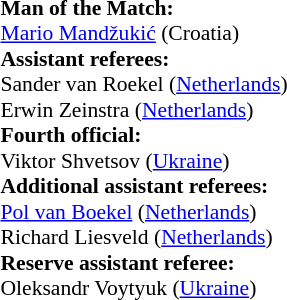<table style="width:100%; font-size:90%;">
<tr>
<td><br><strong>Man of the Match:</strong>
<br><a href='#'>Mario Mandžukić</a> (Croatia)<br><strong>Assistant referees:</strong>
<br>Sander van Roekel (<a href='#'>Netherlands</a>)
<br>Erwin Zeinstra (<a href='#'>Netherlands</a>)
<br><strong>Fourth official:</strong>
<br>Viktor Shvetsov (<a href='#'>Ukraine</a>)
<br><strong>Additional assistant referees:</strong>
<br><a href='#'>Pol van Boekel</a> (<a href='#'>Netherlands</a>)
<br>Richard Liesveld (<a href='#'>Netherlands</a>)
<br><strong>Reserve assistant referee:</strong>
<br>Oleksandr Voytyuk (<a href='#'>Ukraine</a>)</td>
</tr>
</table>
